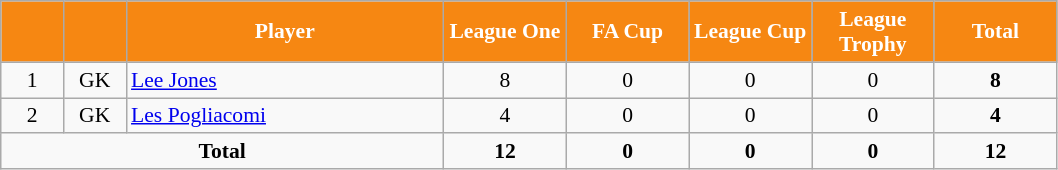<table class="wikitable sortable" style="text-align:center; font-size:90%;">
<tr>
<th style="background-color:#F68712; color:#FFFFFF; width:35px;"></th>
<th style="background-color:#F68712; color:#FFFFFF; width:35px;"></th>
<th style="background-color:#F68712; color:#FFFFFF; width:205px;">Player</th>
<th style="background-color:#F68712; color:#FFFFFF; width:75px;">League One</th>
<th style="background-color:#F68712; color:#FFFFFF; width:75px;">FA Cup</th>
<th style="background-color:#F68712; color:#FFFFFF; width:75px;">League Cup</th>
<th style="background-color:#F68712; color:#FFFFFF; width:75px;">League Trophy</th>
<th style="background-color:#F68712; color:#FFFFFF; width:75px;">Total</th>
</tr>
<tr>
<td>1</td>
<td>GK</td>
<td align="left"> <a href='#'>Lee Jones</a></td>
<td>8</td>
<td>0</td>
<td>0</td>
<td>0</td>
<td><strong>8</strong></td>
</tr>
<tr>
<td>2</td>
<td>GK</td>
<td align="left"> <a href='#'>Les Pogliacomi</a></td>
<td>4</td>
<td>0</td>
<td>0</td>
<td>0</td>
<td><strong>4</strong></td>
</tr>
<tr class="sortbottom">
<td colspan="3"><strong>Total</strong></td>
<td><strong>12</strong></td>
<td><strong>0</strong></td>
<td><strong>0</strong></td>
<td><strong>0</strong></td>
<td><strong>12</strong></td>
</tr>
</table>
